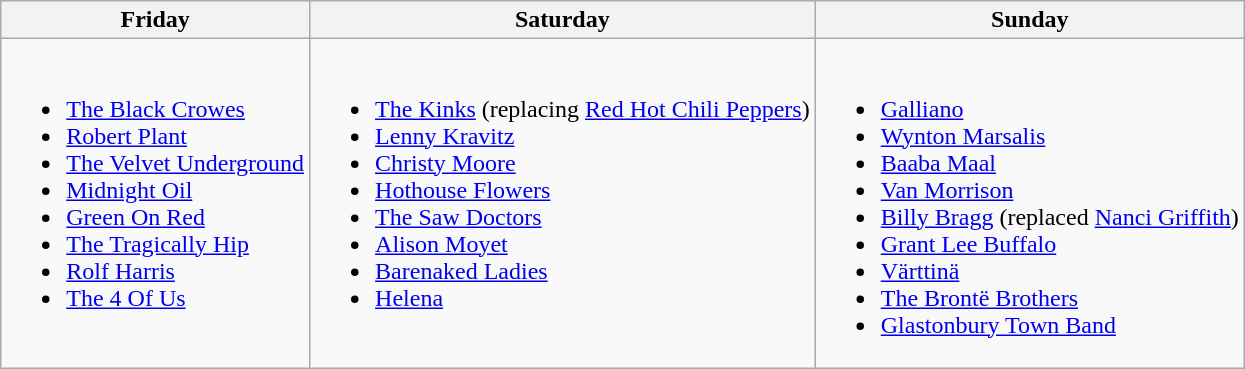<table class="wikitable">
<tr>
<th>Friday</th>
<th>Saturday</th>
<th>Sunday</th>
</tr>
<tr valign="top">
<td><br><ul><li><a href='#'>The Black Crowes</a></li><li><a href='#'>Robert Plant</a></li><li><a href='#'>The Velvet Underground</a></li><li><a href='#'>Midnight Oil</a></li><li><a href='#'>Green On Red</a></li><li><a href='#'>The Tragically Hip</a></li><li><a href='#'>Rolf Harris</a></li><li><a href='#'>The 4 Of Us</a></li></ul></td>
<td><br><ul><li><a href='#'>The Kinks</a> (replacing <a href='#'>Red Hot Chili Peppers</a>)</li><li><a href='#'>Lenny Kravitz</a></li><li><a href='#'>Christy Moore</a></li><li><a href='#'>Hothouse Flowers</a></li><li><a href='#'>The Saw Doctors</a></li><li><a href='#'>Alison Moyet</a></li><li><a href='#'>Barenaked Ladies</a></li><li><a href='#'>Helena</a></li></ul></td>
<td><br><ul><li><a href='#'>Galliano</a></li><li><a href='#'>Wynton Marsalis</a></li><li><a href='#'>Baaba Maal</a></li><li><a href='#'>Van Morrison</a></li><li><a href='#'>Billy Bragg</a> (replaced <a href='#'>Nanci Griffith</a>)</li><li><a href='#'>Grant Lee Buffalo</a></li><li><a href='#'>Värttinä</a></li><li><a href='#'>The Brontë Brothers</a></li><li><a href='#'>Glastonbury Town Band</a></li></ul></td>
</tr>
</table>
